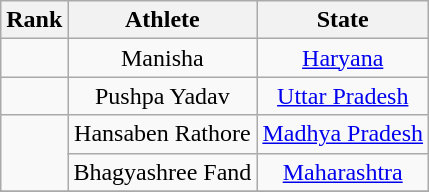<table class="wikitable sortable" style="text-align:center">
<tr>
<th>Rank</th>
<th>Athlete</th>
<th>State</th>
</tr>
<tr>
<td></td>
<td>Manisha</td>
<td> <a href='#'>Haryana</a></td>
</tr>
<tr>
<td></td>
<td>Pushpa Yadav</td>
<td><a href='#'>Uttar Pradesh</a></td>
</tr>
<tr>
<td rowspan=2></td>
<td>Hansaben Rathore</td>
<td> <a href='#'>Madhya Pradesh</a></td>
</tr>
<tr>
<td>Bhagyashree Fand</td>
<td> <a href='#'>Maharashtra</a></td>
</tr>
<tr>
</tr>
</table>
